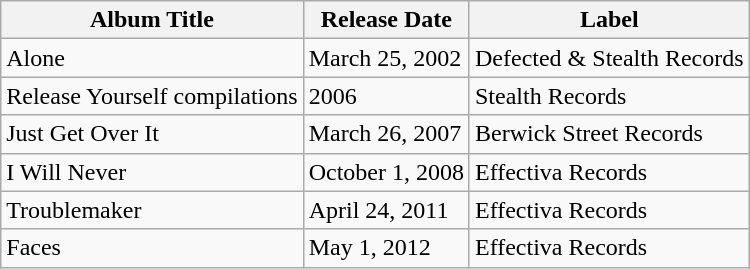<table class="wikitable">
<tr>
<th>Album Title</th>
<th>Release Date</th>
<th>Label</th>
</tr>
<tr>
<td>Alone</td>
<td>March 25, 2002</td>
<td>Defected & Stealth Records</td>
</tr>
<tr>
<td>Release Yourself compilations</td>
<td>2006</td>
<td>Stealth Records</td>
</tr>
<tr>
<td>Just Get Over It</td>
<td>March 26, 2007</td>
<td>Berwick Street Records</td>
</tr>
<tr>
<td>I Will Never</td>
<td>October 1, 2008</td>
<td>Effectiva Records</td>
</tr>
<tr>
<td>Troublemaker</td>
<td>April 24, 2011</td>
<td>Effectiva Records</td>
</tr>
<tr>
<td>Faces</td>
<td>May 1, 2012</td>
<td>Effectiva Records</td>
</tr>
</table>
